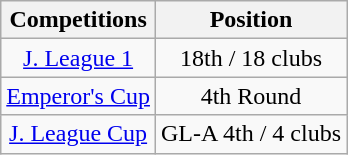<table class="wikitable" style="text-align:center;">
<tr>
<th>Competitions</th>
<th>Position</th>
</tr>
<tr>
<td><a href='#'>J. League 1</a></td>
<td>18th / 18 clubs</td>
</tr>
<tr>
<td><a href='#'>Emperor's Cup</a></td>
<td>4th Round</td>
</tr>
<tr>
<td><a href='#'>J. League Cup</a></td>
<td>GL-A 4th / 4 clubs</td>
</tr>
</table>
